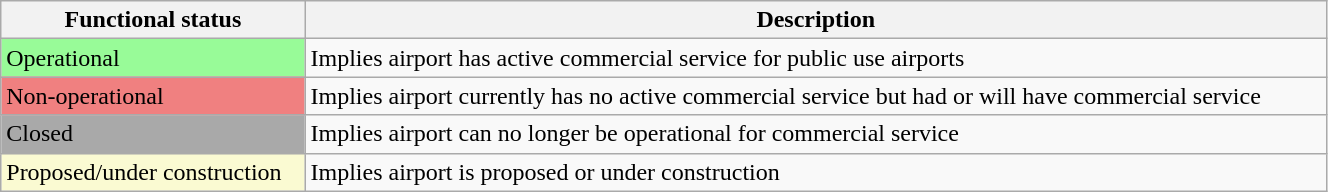<table class="wikitable" style="width:70%;">
<tr>
<th>Functional status</th>
<th>Description</th>
</tr>
<tr>
<td style="background:PaleGreen; color:black;">Operational</td>
<td>Implies airport has active commercial service for public use airports</td>
</tr>
<tr>
<td style="background:LightCoral; color:black;">Non-operational</td>
<td>Implies airport currently has no active commercial service but had or will have commercial service</td>
</tr>
<tr>
<td style="background:DarkGray; color:black;">Closed</td>
<td>Implies airport can no longer be operational for commercial service</td>
</tr>
<tr>
<td style="background:LightGoldenRodYellow; color:black;">Proposed/under construction</td>
<td>Implies airport is proposed or under construction</td>
</tr>
</table>
